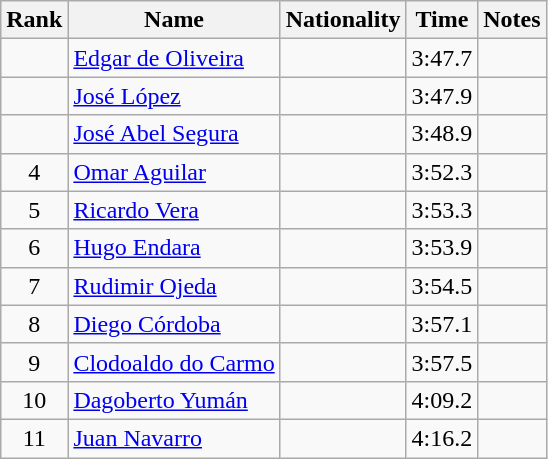<table class="wikitable sortable" style="text-align:center">
<tr>
<th>Rank</th>
<th>Name</th>
<th>Nationality</th>
<th>Time</th>
<th>Notes</th>
</tr>
<tr>
<td></td>
<td align=left><a href='#'>Edgar de Oliveira</a></td>
<td align=left></td>
<td>3:47.7</td>
<td></td>
</tr>
<tr>
<td></td>
<td align=left><a href='#'>José López</a></td>
<td align=left></td>
<td>3:47.9</td>
<td></td>
</tr>
<tr>
<td></td>
<td align=left><a href='#'>José Abel Segura</a></td>
<td align=left></td>
<td>3:48.9</td>
<td></td>
</tr>
<tr>
<td>4</td>
<td align=left><a href='#'>Omar Aguilar</a></td>
<td align=left></td>
<td>3:52.3</td>
<td></td>
</tr>
<tr>
<td>5</td>
<td align=left><a href='#'>Ricardo Vera</a></td>
<td align=left></td>
<td>3:53.3</td>
<td></td>
</tr>
<tr>
<td>6</td>
<td align=left><a href='#'>Hugo Endara</a></td>
<td align=left></td>
<td>3:53.9</td>
<td></td>
</tr>
<tr>
<td>7</td>
<td align=left><a href='#'>Rudimir Ojeda</a></td>
<td align=left></td>
<td>3:54.5</td>
<td></td>
</tr>
<tr>
<td>8</td>
<td align=left><a href='#'>Diego Córdoba</a></td>
<td align=left></td>
<td>3:57.1</td>
<td></td>
</tr>
<tr>
<td>9</td>
<td align=left><a href='#'>Clodoaldo do Carmo</a></td>
<td align=left></td>
<td>3:57.5</td>
<td></td>
</tr>
<tr>
<td>10</td>
<td align=left><a href='#'>Dagoberto Yumán</a></td>
<td align=left></td>
<td>4:09.2</td>
<td></td>
</tr>
<tr>
<td>11</td>
<td align=left><a href='#'>Juan Navarro</a></td>
<td align=left></td>
<td>4:16.2</td>
<td></td>
</tr>
</table>
